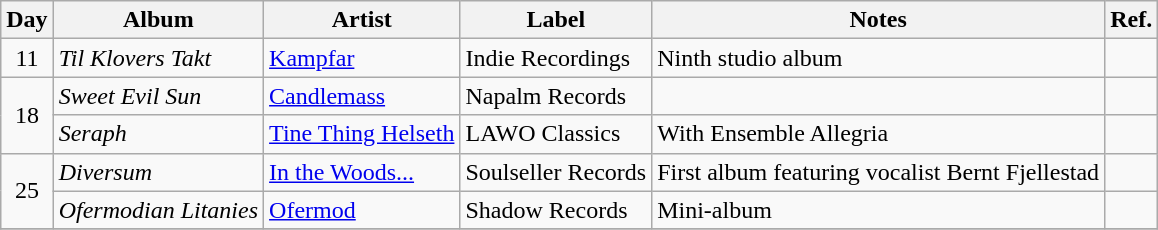<table class="wikitable">
<tr>
<th>Day</th>
<th>Album</th>
<th>Artist</th>
<th>Label</th>
<th>Notes</th>
<th>Ref.</th>
</tr>
<tr>
<td rowspan="1" style="text-align:center;">11</td>
<td><em>Til Klovers Takt</em></td>
<td><a href='#'>Kampfar</a></td>
<td>Indie Recordings</td>
<td>Ninth studio album</td>
<td></td>
</tr>
<tr>
<td rowspan="2" style="text-align:center;">18</td>
<td><em>Sweet Evil Sun</em></td>
<td><a href='#'>Candlemass</a></td>
<td>Napalm Records</td>
<td></td>
<td></td>
</tr>
<tr>
<td><em>Seraph</em></td>
<td><a href='#'>Tine Thing Helseth</a></td>
<td>LAWO Classics</td>
<td>With Ensemble Allegria</td>
<td></td>
</tr>
<tr>
<td rowspan="2" style="text-align:center;">25</td>
<td><em>Diversum</em></td>
<td><a href='#'>In the Woods...</a></td>
<td>Soulseller Records</td>
<td>First album featuring vocalist Bernt Fjellestad</td>
<td></td>
</tr>
<tr>
<td><em>Ofermodian Litanies</em></td>
<td><a href='#'>Ofermod</a></td>
<td>Shadow Records</td>
<td>Mini-album</td>
<td></td>
</tr>
<tr>
</tr>
</table>
